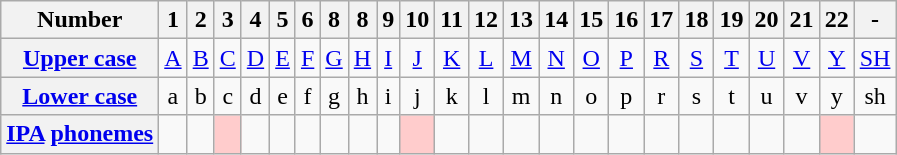<table class="wikitable" style="text-align:center; table-layout:fixed">
<tr>
<th>Number</th>
<th>1</th>
<th>2</th>
<th>3</th>
<th>4</th>
<th>5</th>
<th>6</th>
<th>8</th>
<th>8</th>
<th>9</th>
<th>10</th>
<th>11</th>
<th>12</th>
<th>13</th>
<th>14</th>
<th>15</th>
<th>16</th>
<th>17</th>
<th>18</th>
<th>19</th>
<th>20</th>
<th>21</th>
<th>22</th>
<th>-</th>
</tr>
<tr>
<th><a href='#'>Upper case</a></th>
<td><a href='#'>A</a></td>
<td><a href='#'>B</a></td>
<td><a href='#'>C</a></td>
<td><a href='#'>D</a></td>
<td><a href='#'>E</a></td>
<td><a href='#'>F</a></td>
<td><a href='#'>G</a></td>
<td><a href='#'>H</a></td>
<td><a href='#'>I</a></td>
<td><a href='#'>J</a></td>
<td><a href='#'>K</a></td>
<td><a href='#'>L</a></td>
<td><a href='#'>M</a></td>
<td><a href='#'>N</a></td>
<td><a href='#'>O</a></td>
<td><a href='#'>P</a></td>
<td><a href='#'>R</a></td>
<td><a href='#'>S</a></td>
<td><a href='#'>T</a></td>
<td><a href='#'>U</a></td>
<td><a href='#'>V</a></td>
<td><a href='#'>Y</a></td>
<td><a href='#'>SH</a></td>
</tr>
<tr>
<th><a href='#'>Lower case</a></th>
<td>a</td>
<td>b</td>
<td>c</td>
<td>d</td>
<td>e</td>
<td>f</td>
<td>g</td>
<td>h</td>
<td>i</td>
<td>j</td>
<td>k</td>
<td>l</td>
<td>m</td>
<td>n</td>
<td>o</td>
<td>p</td>
<td>r</td>
<td>s</td>
<td>t</td>
<td>u</td>
<td>v</td>
<td>y</td>
<td>sh</td>
</tr>
<tr>
<th><a href='#'>IPA</a> <a href='#'>phonemes</a></th>
<td></td>
<td></td>
<td style="background-color:#fcc"></td>
<td></td>
<td></td>
<td></td>
<td></td>
<td></td>
<td></td>
<td style="background-color:#fcc"></td>
<td></td>
<td></td>
<td></td>
<td></td>
<td></td>
<td></td>
<td></td>
<td></td>
<td></td>
<td></td>
<td></td>
<td style="background-color:#fcc"></td>
<td></td>
</tr>
</table>
